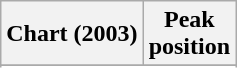<table class="wikitable plainrowheaders" style="text-align:center">
<tr>
<th scope="col">Chart (2003)</th>
<th scope="col">Peak<br>position</th>
</tr>
<tr>
</tr>
<tr>
</tr>
</table>
